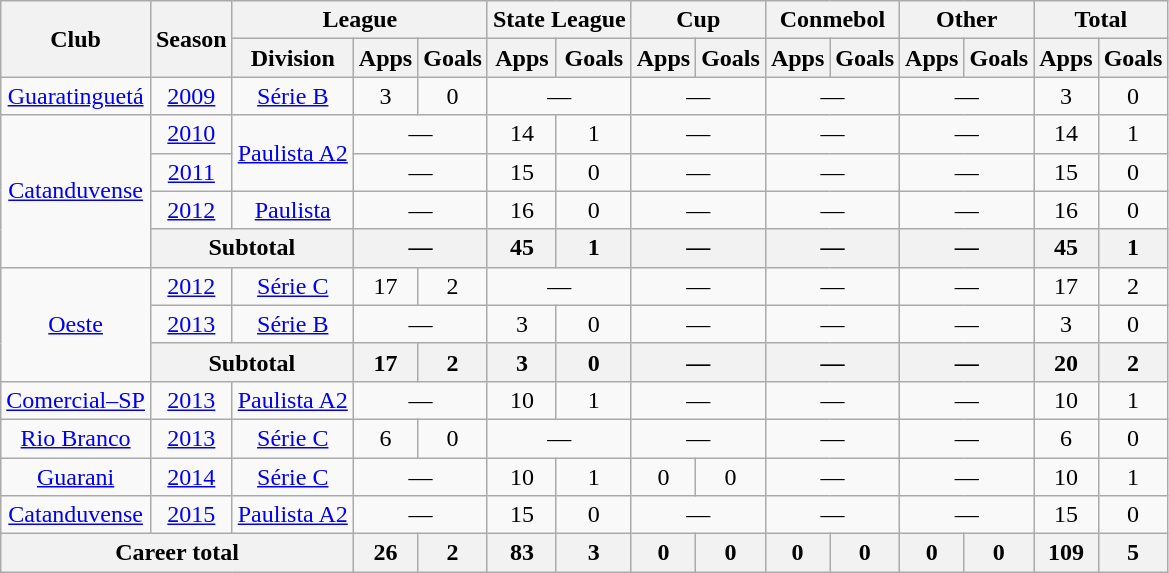<table class="wikitable" style="text-align: center;">
<tr>
<th rowspan="2">Club</th>
<th rowspan="2">Season</th>
<th colspan="3">League</th>
<th colspan="2">State League</th>
<th colspan="2">Cup</th>
<th colspan="2">Conmebol</th>
<th colspan="2">Other</th>
<th colspan="2">Total</th>
</tr>
<tr>
<th>Division</th>
<th>Apps</th>
<th>Goals</th>
<th>Apps</th>
<th>Goals</th>
<th>Apps</th>
<th>Goals</th>
<th>Apps</th>
<th>Goals</th>
<th>Apps</th>
<th>Goals</th>
<th>Apps</th>
<th>Goals</th>
</tr>
<tr>
<td valign="center"><a href='#'>Guaratinguetá</a></td>
<td><a href='#'>2009</a></td>
<td><a href='#'>Série B</a></td>
<td>3</td>
<td>0</td>
<td colspan="2">—</td>
<td colspan="2">—</td>
<td colspan="2">—</td>
<td colspan="2">—</td>
<td>3</td>
<td>0</td>
</tr>
<tr>
<td rowspan=4 valign="center"><a href='#'>Catanduvense</a></td>
<td><a href='#'>2010</a></td>
<td rowspan=2><a href='#'>Paulista A2</a></td>
<td colspan="2">—</td>
<td>14</td>
<td>1</td>
<td colspan="2">—</td>
<td colspan="2">—</td>
<td colspan="2">—</td>
<td>14</td>
<td>1</td>
</tr>
<tr>
<td><a href='#'>2011</a></td>
<td colspan="2">—</td>
<td>15</td>
<td>0</td>
<td colspan="2">—</td>
<td colspan="2">—</td>
<td colspan="2">—</td>
<td>15</td>
<td>0</td>
</tr>
<tr>
<td><a href='#'>2012</a></td>
<td><a href='#'>Paulista</a></td>
<td colspan="2">—</td>
<td>16</td>
<td>0</td>
<td colspan="2">—</td>
<td colspan="2">—</td>
<td colspan="2">—</td>
<td>16</td>
<td>0</td>
</tr>
<tr>
<th colspan="2"><strong>Subtotal</strong></th>
<th colspan="2">—</th>
<th>45</th>
<th>1</th>
<th colspan="2">—</th>
<th colspan="2">—</th>
<th colspan="2">—</th>
<th>45</th>
<th>1</th>
</tr>
<tr>
<td rowspan=3 valign="center"><a href='#'>Oeste</a></td>
<td><a href='#'>2012</a></td>
<td><a href='#'>Série C</a></td>
<td>17</td>
<td>2</td>
<td colspan="2">—</td>
<td colspan="2">—</td>
<td colspan="2">—</td>
<td colspan="2">—</td>
<td>17</td>
<td>2</td>
</tr>
<tr>
<td><a href='#'>2013</a></td>
<td><a href='#'>Série B</a></td>
<td colspan="2">—</td>
<td>3</td>
<td>0</td>
<td colspan="2">—</td>
<td colspan="2">—</td>
<td colspan="2">—</td>
<td>3</td>
<td>0</td>
</tr>
<tr>
<th colspan="2"><strong>Subtotal</strong></th>
<th>17</th>
<th>2</th>
<th>3</th>
<th>0</th>
<th colspan="2">—</th>
<th colspan="2">—</th>
<th colspan="2">—</th>
<th>20</th>
<th>2</th>
</tr>
<tr>
<td valign="center"><a href='#'>Comercial–SP</a></td>
<td><a href='#'>2013</a></td>
<td><a href='#'>Paulista A2</a></td>
<td colspan="2">—</td>
<td>10</td>
<td>1</td>
<td colspan="2">—</td>
<td colspan="2">—</td>
<td colspan="2">—</td>
<td>10</td>
<td>1</td>
</tr>
<tr>
<td valign="center"><a href='#'>Rio Branco</a></td>
<td><a href='#'>2013</a></td>
<td><a href='#'>Série C</a></td>
<td>6</td>
<td>0</td>
<td colspan="2">—</td>
<td colspan="2">—</td>
<td colspan="2">—</td>
<td colspan="2">—</td>
<td>6</td>
<td>0</td>
</tr>
<tr>
<td valign="center"><a href='#'>Guarani</a></td>
<td><a href='#'>2014</a></td>
<td><a href='#'>Série C</a></td>
<td colspan="2">—</td>
<td>10</td>
<td>1</td>
<td>0</td>
<td>0</td>
<td colspan="2">—</td>
<td colspan="2">—</td>
<td>10</td>
<td>1</td>
</tr>
<tr>
<td valign="center"><a href='#'>Catanduvense</a></td>
<td><a href='#'>2015</a></td>
<td><a href='#'>Paulista A2</a></td>
<td colspan="2">—</td>
<td>15</td>
<td>0</td>
<td colspan="2">—</td>
<td colspan="2">—</td>
<td colspan="2">—</td>
<td>15</td>
<td>0</td>
</tr>
<tr>
<th colspan="3"><strong>Career total</strong></th>
<th>26</th>
<th>2</th>
<th>83</th>
<th>3</th>
<th>0</th>
<th>0</th>
<th>0</th>
<th>0</th>
<th>0</th>
<th>0</th>
<th>109</th>
<th>5</th>
</tr>
</table>
